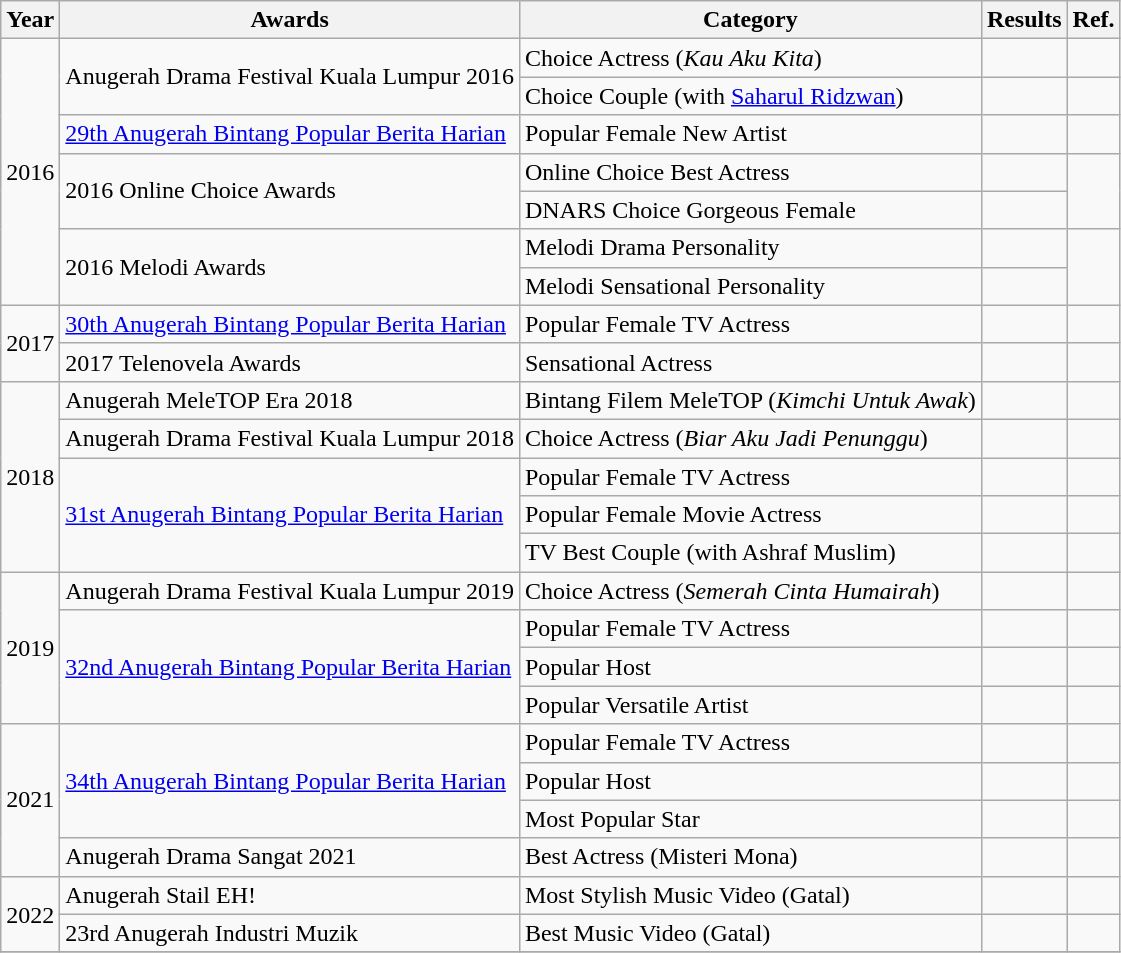<table class="wikitable">
<tr>
<th>Year</th>
<th>Awards</th>
<th>Category</th>
<th>Results</th>
<th>Ref.</th>
</tr>
<tr>
<td rowspan="7">2016</td>
<td rowspan="2">Anugerah Drama Festival Kuala Lumpur 2016</td>
<td>Choice Actress (<em>Kau Aku Kita</em>)</td>
<td></td>
<td></td>
</tr>
<tr>
<td>Choice Couple (with <a href='#'>Saharul Ridzwan</a>)</td>
<td></td>
<td></td>
</tr>
<tr>
<td><a href='#'>29th Anugerah Bintang Popular Berita Harian</a></td>
<td>Popular Female New Artist</td>
<td></td>
<td></td>
</tr>
<tr>
<td rowspan="2">2016 Online Choice Awards</td>
<td>Online Choice Best Actress</td>
<td></td>
<td rowspan="2"></td>
</tr>
<tr>
<td>DNARS Choice Gorgeous Female</td>
<td></td>
</tr>
<tr>
<td rowspan=2>2016 Melodi Awards</td>
<td>Melodi Drama Personality</td>
<td></td>
<td rowspan="2"></td>
</tr>
<tr>
<td>Melodi Sensational Personality</td>
<td></td>
</tr>
<tr>
<td rowspan="2">2017</td>
<td><a href='#'>30th Anugerah Bintang Popular Berita Harian</a></td>
<td>Popular Female TV Actress</td>
<td></td>
<td></td>
</tr>
<tr>
<td>2017 Telenovela Awards</td>
<td>Sensational Actress</td>
<td></td>
<td></td>
</tr>
<tr>
<td rowspan="5">2018</td>
<td>Anugerah MeleTOP Era 2018</td>
<td>Bintang Filem MeleTOP (<em>Kimchi Untuk Awak</em>)</td>
<td></td>
<td></td>
</tr>
<tr>
<td>Anugerah Drama Festival Kuala Lumpur 2018</td>
<td>Choice Actress (<em>Biar Aku Jadi Penunggu</em>)</td>
<td></td>
<td></td>
</tr>
<tr>
<td rowspan=3><a href='#'>31st Anugerah Bintang Popular Berita Harian</a></td>
<td>Popular Female TV Actress</td>
<td></td>
<td></td>
</tr>
<tr>
<td>Popular Female Movie Actress</td>
<td></td>
<td></td>
</tr>
<tr>
<td>TV Best Couple (with Ashraf Muslim)</td>
<td></td>
<td></td>
</tr>
<tr>
<td rowspan="4">2019</td>
<td>Anugerah Drama Festival Kuala Lumpur 2019</td>
<td>Choice Actress (<em>Semerah Cinta Humairah</em>)</td>
<td></td>
<td></td>
</tr>
<tr>
<td rowspan=3><a href='#'>32nd Anugerah Bintang Popular Berita Harian</a></td>
<td>Popular Female TV Actress</td>
<td></td>
<td></td>
</tr>
<tr>
<td>Popular Host</td>
<td></td>
<td></td>
</tr>
<tr>
<td>Popular Versatile Artist</td>
<td></td>
<td></td>
</tr>
<tr>
<td rowspan=4>2021</td>
<td rowspan=3><a href='#'>34th Anugerah Bintang Popular Berita Harian</a></td>
<td>Popular Female TV Actress</td>
<td></td>
<td></td>
</tr>
<tr>
<td>Popular Host</td>
<td></td>
<td></td>
</tr>
<tr>
<td>Most Popular Star</td>
<td></td>
<td></td>
</tr>
<tr>
<td>Anugerah Drama Sangat 2021</td>
<td>Best Actress (Misteri Mona)</td>
<td></td>
<td></td>
</tr>
<tr>
<td rowspan="2">2022</td>
<td rowspan="1">Anugerah Stail EH!</td>
<td>Most Stylish Music Video (Gatal)</td>
<td></td>
<td></td>
</tr>
<tr>
<td rowspan="1">23rd Anugerah Industri Muzik</td>
<td>Best Music Video (Gatal)</td>
<td></td>
<td></td>
</tr>
<tr>
</tr>
</table>
